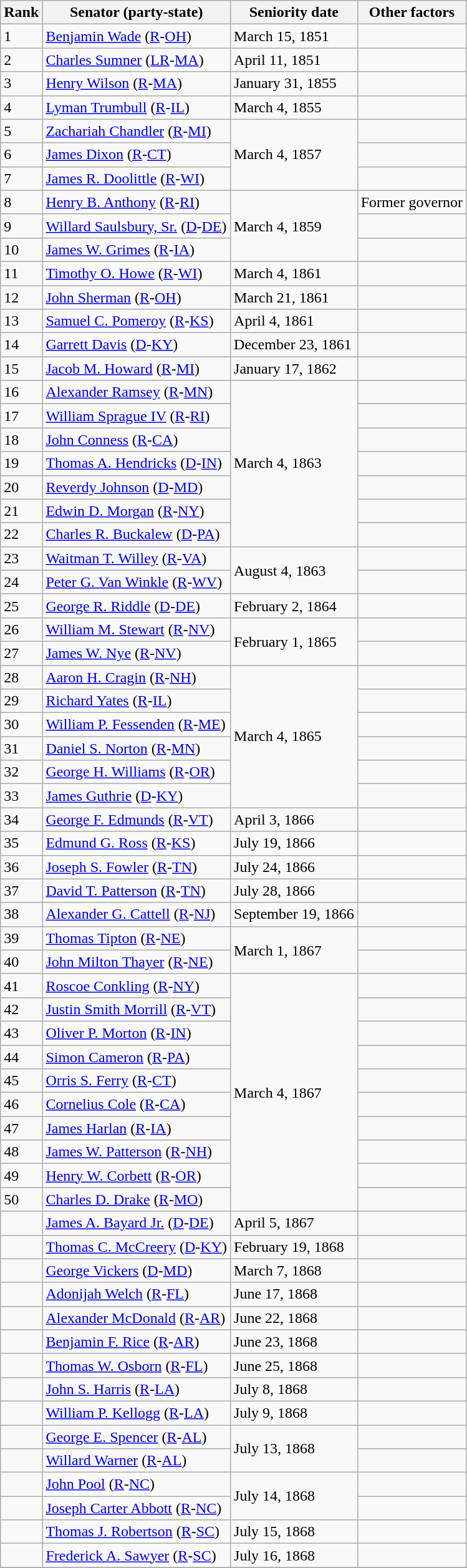<table class=wikitable>
<tr>
<th>Rank</th>
<th>Senator (party-state)</th>
<th>Seniority date</th>
<th>Other factors</th>
</tr>
<tr>
<td>1</td>
<td><a href='#'>Benjamin Wade</a> (<a href='#'>R</a>-<a href='#'>OH</a>)</td>
<td>March 15, 1851</td>
<td></td>
</tr>
<tr>
<td>2</td>
<td><a href='#'>Charles Sumner</a> (<a href='#'>LR</a>-<a href='#'>MA</a>)</td>
<td>April 11, 1851</td>
<td></td>
</tr>
<tr>
<td>3</td>
<td><a href='#'>Henry Wilson</a> (<a href='#'>R</a>-<a href='#'>MA</a>)</td>
<td>January 31, 1855</td>
<td></td>
</tr>
<tr>
<td>4</td>
<td><a href='#'>Lyman Trumbull</a> (<a href='#'>R</a>-<a href='#'>IL</a>)</td>
<td>March 4, 1855</td>
<td></td>
</tr>
<tr>
<td>5</td>
<td><a href='#'>Zachariah Chandler</a> (<a href='#'>R</a>-<a href='#'>MI</a>)</td>
<td rowspan=3>March 4, 1857</td>
<td></td>
</tr>
<tr>
<td>6</td>
<td><a href='#'>James Dixon</a> (<a href='#'>R</a>-<a href='#'>CT</a>)</td>
<td></td>
</tr>
<tr>
<td>7</td>
<td><a href='#'>James R. Doolittle</a> (<a href='#'>R</a>-<a href='#'>WI</a>)</td>
<td></td>
</tr>
<tr>
<td>8</td>
<td><a href='#'>Henry B. Anthony</a> (<a href='#'>R</a>-<a href='#'>RI</a>)</td>
<td rowspan=3>March 4, 1859</td>
<td>Former governor</td>
</tr>
<tr>
<td>9</td>
<td><a href='#'>Willard Saulsbury, Sr.</a> (<a href='#'>D</a>-<a href='#'>DE</a>)</td>
<td></td>
</tr>
<tr>
<td>10</td>
<td><a href='#'>James W. Grimes</a> (<a href='#'>R</a>-<a href='#'>IA</a>)</td>
<td></td>
</tr>
<tr>
<td>11</td>
<td><a href='#'>Timothy O. Howe</a> (<a href='#'>R</a>-<a href='#'>WI</a>)</td>
<td>March 4, 1861</td>
<td></td>
</tr>
<tr>
<td>12</td>
<td><a href='#'>John Sherman</a> (<a href='#'>R</a>-<a href='#'>OH</a>)</td>
<td>March 21, 1861</td>
<td></td>
</tr>
<tr>
<td>13</td>
<td><a href='#'>Samuel C. Pomeroy</a> (<a href='#'>R</a>-<a href='#'>KS</a>)</td>
<td>April 4, 1861</td>
<td></td>
</tr>
<tr>
<td>14</td>
<td><a href='#'>Garrett Davis</a> (<a href='#'>D</a>-<a href='#'>KY</a>)</td>
<td>December 23, 1861</td>
<td></td>
</tr>
<tr>
<td>15</td>
<td><a href='#'>Jacob M. Howard</a> (<a href='#'>R</a>-<a href='#'>MI</a>)</td>
<td>January 17, 1862</td>
<td></td>
</tr>
<tr>
<td>16</td>
<td><a href='#'>Alexander Ramsey</a> (<a href='#'>R</a>-<a href='#'>MN</a>)</td>
<td rowspan=7>March 4, 1863</td>
<td></td>
</tr>
<tr>
<td>17</td>
<td><a href='#'>William Sprague IV</a> (<a href='#'>R</a>-<a href='#'>RI</a>)</td>
<td></td>
</tr>
<tr>
<td>18</td>
<td><a href='#'>John Conness</a> (<a href='#'>R</a>-<a href='#'>CA</a>)</td>
<td></td>
</tr>
<tr>
<td>19</td>
<td><a href='#'>Thomas A. Hendricks</a> (<a href='#'>D</a>-<a href='#'>IN</a>)</td>
<td></td>
</tr>
<tr>
<td>20</td>
<td><a href='#'>Reverdy Johnson</a> (<a href='#'>D</a>-<a href='#'>MD</a>)</td>
<td></td>
</tr>
<tr>
<td>21</td>
<td><a href='#'>Edwin D. Morgan</a> (<a href='#'>R</a>-<a href='#'>NY</a>)</td>
<td></td>
</tr>
<tr>
<td>22</td>
<td><a href='#'>Charles R. Buckalew</a> (<a href='#'>D</a>-<a href='#'>PA</a>)</td>
<td></td>
</tr>
<tr>
<td>23</td>
<td><a href='#'>Waitman T. Willey</a> (<a href='#'>R</a>-<a href='#'>VA</a>)</td>
<td rowspan=2>August 4, 1863</td>
<td></td>
</tr>
<tr>
<td>24</td>
<td><a href='#'>Peter G. Van Winkle</a> (<a href='#'>R</a>-<a href='#'>WV</a>)</td>
<td></td>
</tr>
<tr>
<td>25</td>
<td><a href='#'>George R. Riddle</a> (<a href='#'>D</a>-<a href='#'>DE</a>)</td>
<td>February 2, 1864</td>
<td></td>
</tr>
<tr>
<td>26</td>
<td><a href='#'>William M. Stewart</a> (<a href='#'>R</a>-<a href='#'>NV</a>)</td>
<td rowspan=2>February 1, 1865</td>
<td></td>
</tr>
<tr>
<td>27</td>
<td><a href='#'>James W. Nye</a> (<a href='#'>R</a>-<a href='#'>NV</a>)</td>
<td></td>
</tr>
<tr>
<td>28</td>
<td><a href='#'>Aaron H. Cragin</a> (<a href='#'>R</a>-<a href='#'>NH</a>)</td>
<td rowspan=6>March 4, 1865</td>
<td></td>
</tr>
<tr>
<td>29</td>
<td><a href='#'>Richard Yates</a> (<a href='#'>R</a>-<a href='#'>IL</a>)</td>
<td></td>
</tr>
<tr>
<td>30</td>
<td><a href='#'>William P. Fessenden</a> (<a href='#'>R</a>-<a href='#'>ME</a>)</td>
<td></td>
</tr>
<tr>
<td>31</td>
<td><a href='#'>Daniel S. Norton</a> (<a href='#'>R</a>-<a href='#'>MN</a>)</td>
<td></td>
</tr>
<tr>
<td>32</td>
<td><a href='#'>George H. Williams</a> (<a href='#'>R</a>-<a href='#'>OR</a>)</td>
<td></td>
</tr>
<tr>
<td>33</td>
<td><a href='#'>James Guthrie</a> (<a href='#'>D</a>-<a href='#'>KY</a>)</td>
<td></td>
</tr>
<tr>
<td>34</td>
<td><a href='#'>George F. Edmunds</a> (<a href='#'>R</a>-<a href='#'>VT</a>)</td>
<td>April 3, 1866</td>
<td></td>
</tr>
<tr>
<td>35</td>
<td><a href='#'>Edmund G. Ross</a> (<a href='#'>R</a>-<a href='#'>KS</a>)</td>
<td>July 19, 1866</td>
<td></td>
</tr>
<tr>
<td>36</td>
<td><a href='#'>Joseph S. Fowler</a> (<a href='#'>R</a>-<a href='#'>TN</a>)</td>
<td>July 24, 1866</td>
<td></td>
</tr>
<tr>
<td>37</td>
<td><a href='#'>David T. Patterson</a> (<a href='#'>R</a>-<a href='#'>TN</a>)</td>
<td>July 28, 1866</td>
<td></td>
</tr>
<tr>
<td>38</td>
<td><a href='#'>Alexander G. Cattell</a> (<a href='#'>R</a>-<a href='#'>NJ</a>)</td>
<td>September 19, 1866</td>
<td></td>
</tr>
<tr>
<td>39</td>
<td><a href='#'>Thomas Tipton</a> (<a href='#'>R</a>-<a href='#'>NE</a>)</td>
<td rowspan=2>March 1, 1867</td>
<td></td>
</tr>
<tr>
<td>40</td>
<td><a href='#'>John Milton Thayer</a> (<a href='#'>R</a>-<a href='#'>NE</a>)</td>
<td></td>
</tr>
<tr>
<td>41</td>
<td><a href='#'>Roscoe Conkling</a> (<a href='#'>R</a>-<a href='#'>NY</a>)</td>
<td rowspan=10>March 4, 1867</td>
<td></td>
</tr>
<tr>
<td>42</td>
<td><a href='#'>Justin Smith Morrill</a> (<a href='#'>R</a>-<a href='#'>VT</a>)</td>
<td></td>
</tr>
<tr>
<td>43</td>
<td><a href='#'>Oliver P. Morton</a> (<a href='#'>R</a>-<a href='#'>IN</a>)</td>
<td></td>
</tr>
<tr>
<td>44</td>
<td><a href='#'>Simon Cameron</a> (<a href='#'>R</a>-<a href='#'>PA</a>)</td>
<td></td>
</tr>
<tr>
<td>45</td>
<td><a href='#'>Orris S. Ferry</a> (<a href='#'>R</a>-<a href='#'>CT</a>)</td>
<td></td>
</tr>
<tr>
<td>46</td>
<td><a href='#'>Cornelius Cole</a> (<a href='#'>R</a>-<a href='#'>CA</a>)</td>
<td></td>
</tr>
<tr>
<td>47</td>
<td><a href='#'>James Harlan</a> (<a href='#'>R</a>-<a href='#'>IA</a>)</td>
<td></td>
</tr>
<tr>
<td>48</td>
<td><a href='#'>James W. Patterson</a> (<a href='#'>R</a>-<a href='#'>NH</a>)</td>
<td></td>
</tr>
<tr>
<td>49</td>
<td><a href='#'>Henry W. Corbett</a> (<a href='#'>R</a>-<a href='#'>OR</a>)</td>
<td></td>
</tr>
<tr>
<td>50</td>
<td><a href='#'>Charles D. Drake</a> (<a href='#'>R</a>-<a href='#'>MO</a>)</td>
<td></td>
</tr>
<tr>
<td></td>
<td><a href='#'>James A. Bayard Jr.</a> (<a href='#'>D</a>-<a href='#'>DE</a>)</td>
<td>April 5, 1867</td>
<td></td>
</tr>
<tr>
<td></td>
<td><a href='#'>Thomas C. McCreery</a> (<a href='#'>D</a>-<a href='#'>KY</a>)</td>
<td>February 19, 1868</td>
<td></td>
</tr>
<tr>
<td></td>
<td><a href='#'>George Vickers</a> (<a href='#'>D</a>-<a href='#'>MD</a>)</td>
<td>March 7, 1868</td>
<td></td>
</tr>
<tr>
<td></td>
<td><a href='#'>Adonijah Welch</a> (<a href='#'>R</a>-<a href='#'>FL</a>)</td>
<td>June 17, 1868</td>
<td></td>
</tr>
<tr>
<td></td>
<td><a href='#'>Alexander McDonald</a> (<a href='#'>R</a>-<a href='#'>AR</a>)</td>
<td>June 22, 1868</td>
<td></td>
</tr>
<tr>
<td></td>
<td><a href='#'>Benjamin F. Rice</a> (<a href='#'>R</a>-<a href='#'>AR</a>)</td>
<td>June 23, 1868</td>
<td></td>
</tr>
<tr>
<td></td>
<td><a href='#'>Thomas W. Osborn</a> (<a href='#'>R</a>-<a href='#'>FL</a>)</td>
<td>June 25, 1868</td>
<td></td>
</tr>
<tr>
<td></td>
<td><a href='#'>John S. Harris</a> (<a href='#'>R</a>-<a href='#'>LA</a>)</td>
<td>July 8, 1868</td>
<td></td>
</tr>
<tr>
<td></td>
<td><a href='#'>William P. Kellogg</a> (<a href='#'>R</a>-<a href='#'>LA</a>)</td>
<td>July 9, 1868</td>
<td></td>
</tr>
<tr>
<td></td>
<td><a href='#'>George E. Spencer</a> (<a href='#'>R</a>-<a href='#'>AL</a>)</td>
<td rowspan=2>July 13, 1868</td>
<td></td>
</tr>
<tr>
<td></td>
<td><a href='#'>Willard Warner</a> (<a href='#'>R</a>-<a href='#'>AL</a>)</td>
<td></td>
</tr>
<tr>
<td></td>
<td><a href='#'>John Pool</a> (<a href='#'>R</a>-<a href='#'>NC</a>)</td>
<td rowspan=2>July 14, 1868</td>
<td></td>
</tr>
<tr>
<td></td>
<td><a href='#'>Joseph Carter Abbott</a> (<a href='#'>R</a>-<a href='#'>NC</a>)</td>
<td></td>
</tr>
<tr>
<td></td>
<td><a href='#'>Thomas J. Robertson</a> (<a href='#'>R</a>-<a href='#'>SC</a>)</td>
<td>July 15, 1868</td>
<td></td>
</tr>
<tr>
<td></td>
<td><a href='#'>Frederick A. Sawyer</a> (<a href='#'>R</a>-<a href='#'>SC</a>)</td>
<td>July 16, 1868</td>
<td></td>
</tr>
<tr>
</tr>
</table>
